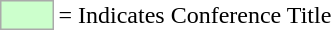<table>
<tr>
<td style="background-color:#CCFFCC; border:1px solid #aaaaaa; width:2em;"></td>
<td>= Indicates Conference Title</td>
</tr>
</table>
